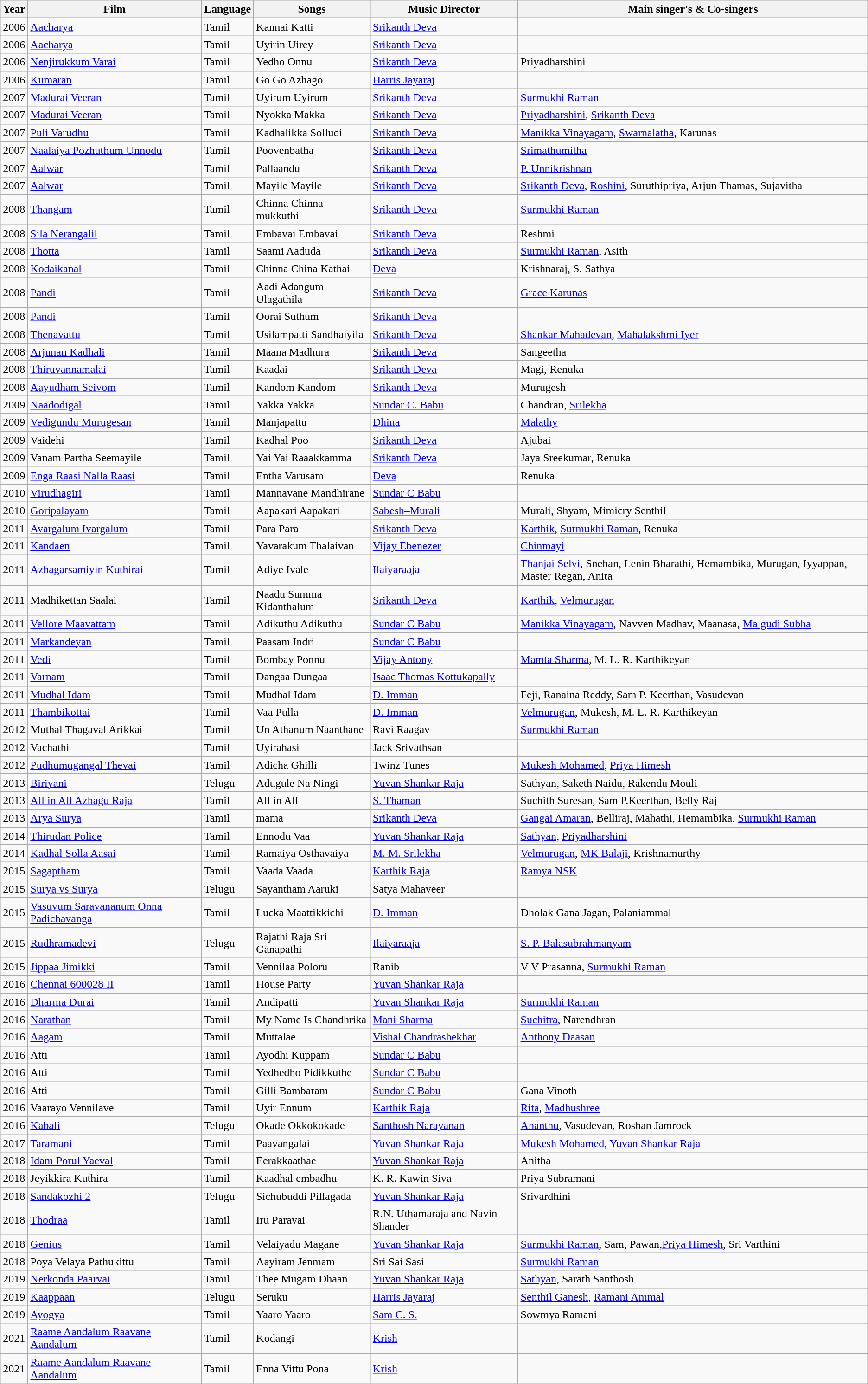<table class="wikitable">
<tr>
<th>Year</th>
<th>Film</th>
<th>Language</th>
<th>Songs</th>
<th>Music Director</th>
<th>Main singer's & Co-singers</th>
</tr>
<tr>
<td>2006</td>
<td><a href='#'>Aacharya</a></td>
<td>Tamil</td>
<td>Kannai Katti</td>
<td><a href='#'>Srikanth Deva</a></td>
<td></td>
</tr>
<tr>
<td>2006</td>
<td><a href='#'>Aacharya</a></td>
<td>Tamil</td>
<td>Uyirin Uirey</td>
<td><a href='#'>Srikanth Deva</a></td>
<td></td>
</tr>
<tr>
<td>2006</td>
<td><a href='#'>Nenjirukkum Varai</a></td>
<td>Tamil</td>
<td>Yedho Onnu</td>
<td><a href='#'>Srikanth Deva</a></td>
<td>Priyadharshini</td>
</tr>
<tr>
<td>2006</td>
<td><a href='#'>Kumaran</a></td>
<td>Tamil</td>
<td>Go Go Azhago</td>
<td><a href='#'>Harris Jayaraj</a></td>
<td></td>
</tr>
<tr>
<td>2007</td>
<td><a href='#'>Madurai Veeran</a></td>
<td>Tamil</td>
<td>Uyirum Uyirum</td>
<td><a href='#'>Srikanth Deva</a></td>
<td><a href='#'>Surmukhi Raman</a></td>
</tr>
<tr>
<td>2007</td>
<td><a href='#'>Madurai Veeran</a></td>
<td>Tamil</td>
<td>Nyokka Makka</td>
<td><a href='#'>Srikanth Deva</a></td>
<td><a href='#'>Priyadharshini</a>, <a href='#'>Srikanth Deva</a></td>
</tr>
<tr>
<td>2007</td>
<td><a href='#'>Puli Varudhu</a></td>
<td>Tamil</td>
<td>Kadhalikka Solludi</td>
<td><a href='#'>Srikanth Deva</a></td>
<td><a href='#'>Manikka Vinayagam</a>, <a href='#'>Swarnalatha</a>, Karunas</td>
</tr>
<tr>
<td>2007</td>
<td><a href='#'>Naalaiya Pozhuthum Unnodu</a></td>
<td>Tamil</td>
<td>Poovenbatha</td>
<td><a href='#'>Srikanth Deva</a></td>
<td><a href='#'>Srimathumitha</a></td>
</tr>
<tr>
<td>2007</td>
<td><a href='#'>Aalwar</a></td>
<td>Tamil</td>
<td>Pallaandu</td>
<td><a href='#'>Srikanth Deva</a></td>
<td><a href='#'>P. Unnikrishnan</a></td>
</tr>
<tr>
<td>2007</td>
<td><a href='#'>Aalwar</a></td>
<td>Tamil</td>
<td>Mayile Mayile</td>
<td><a href='#'>Srikanth Deva</a></td>
<td><a href='#'>Srikanth Deva</a>, <a href='#'>Roshini</a>, Suruthipriya, Arjun Thamas, Sujavitha</td>
</tr>
<tr>
<td>2008</td>
<td><a href='#'>Thangam</a></td>
<td>Tamil</td>
<td>Chinna Chinna mukkuthi</td>
<td><a href='#'>Srikanth Deva</a></td>
<td><a href='#'>Surmukhi Raman</a></td>
</tr>
<tr>
<td>2008</td>
<td><a href='#'>Sila Nerangalil</a></td>
<td>Tamil</td>
<td>Embavai Embavai</td>
<td><a href='#'>Srikanth Deva</a></td>
<td>Reshmi</td>
</tr>
<tr>
<td>2008</td>
<td><a href='#'>Thotta</a></td>
<td>Tamil</td>
<td>Saami Aaduda</td>
<td><a href='#'>Srikanth Deva</a></td>
<td><a href='#'>Surmukhi Raman</a>, Asith</td>
</tr>
<tr>
<td>2008</td>
<td><a href='#'>Kodaikanal</a></td>
<td>Tamil</td>
<td>Chinna China Kathai</td>
<td><a href='#'>Deva</a></td>
<td>Krishnaraj, S. Sathya</td>
</tr>
<tr>
<td>2008</td>
<td><a href='#'>Pandi</a></td>
<td>Tamil</td>
<td>Aadi Adangum Ulagathila</td>
<td><a href='#'>Srikanth Deva</a></td>
<td><a href='#'>Grace Karunas</a></td>
</tr>
<tr>
<td>2008</td>
<td><a href='#'>Pandi</a></td>
<td>Tamil</td>
<td>Oorai Suthum</td>
<td><a href='#'>Srikanth Deva</a></td>
<td></td>
</tr>
<tr>
<td>2008</td>
<td><a href='#'>Thenavattu</a></td>
<td>Tamil</td>
<td>Usilampatti Sandhaiyila</td>
<td><a href='#'>Srikanth Deva</a></td>
<td><a href='#'>Shankar Mahadevan</a>, <a href='#'>Mahalakshmi Iyer</a></td>
</tr>
<tr>
<td>2008</td>
<td><a href='#'>Arjunan Kadhali</a></td>
<td>Tamil</td>
<td>Maana Madhura</td>
<td><a href='#'>Srikanth Deva</a></td>
<td>Sangeetha</td>
</tr>
<tr>
<td>2008</td>
<td><a href='#'>Thiruvannamalai</a></td>
<td>Tamil</td>
<td>Kaadai</td>
<td><a href='#'>Srikanth Deva</a></td>
<td>Magi, Renuka</td>
</tr>
<tr>
<td>2008</td>
<td><a href='#'>Aayudham Seivom</a></td>
<td>Tamil</td>
<td>Kandom Kandom</td>
<td><a href='#'>Srikanth Deva</a></td>
<td>Murugesh</td>
</tr>
<tr>
<td>2009</td>
<td><a href='#'>Naadodigal</a></td>
<td>Tamil</td>
<td>Yakka Yakka</td>
<td><a href='#'>Sundar C. Babu </a></td>
<td>Chandran, <a href='#'>Srilekha</a></td>
</tr>
<tr>
<td>2009</td>
<td><a href='#'>Vedigundu Murugesan</a></td>
<td>Tamil</td>
<td>Manjapattu</td>
<td><a href='#'>Dhina</a></td>
<td><a href='#'>Malathy</a></td>
</tr>
<tr>
<td>2009</td>
<td>Vaidehi</td>
<td>Tamil</td>
<td>Kadhal Poo</td>
<td><a href='#'>Srikanth Deva</a></td>
<td>Ajubai</td>
</tr>
<tr>
<td>2009</td>
<td>Vanam Partha Seemayile</td>
<td>Tamil</td>
<td>Yai Yai Raaakkamma</td>
<td><a href='#'>Srikanth Deva</a></td>
<td>Jaya Sreekumar,  Renuka</td>
</tr>
<tr>
<td>2009</td>
<td><a href='#'>Enga Raasi Nalla Raasi</a></td>
<td>Tamil</td>
<td>Entha Varusam</td>
<td><a href='#'>Deva</a></td>
<td>Renuka</td>
</tr>
<tr>
<td>2010</td>
<td><a href='#'>Virudhagiri</a></td>
<td>Tamil</td>
<td>Mannavane Mandhirane</td>
<td><a href='#'>Sundar C Babu</a></td>
<td></td>
</tr>
<tr>
<td>2010</td>
<td><a href='#'>Goripalayam</a></td>
<td>Tamil</td>
<td>Aapakari Aapakari</td>
<td><a href='#'>Sabesh–Murali</a></td>
<td>Murali, Shyam, Mimicry Senthil</td>
</tr>
<tr>
<td>2011</td>
<td><a href='#'>Avargalum Ivargalum</a></td>
<td>Tamil</td>
<td>Para Para</td>
<td><a href='#'>Srikanth Deva</a></td>
<td><a href='#'>Karthik</a>, <a href='#'>Surmukhi Raman</a>, Renuka</td>
</tr>
<tr>
<td>2011</td>
<td><a href='#'>Kandaen</a></td>
<td>Tamil</td>
<td>Yavarakum Thalaivan</td>
<td><a href='#'>Vijay Ebenezer</a></td>
<td><a href='#'>Chinmayi</a></td>
</tr>
<tr>
<td>2011</td>
<td><a href='#'>Azhagarsamiyin Kuthirai</a></td>
<td>Tamil</td>
<td>Adiye Ivale</td>
<td><a href='#'>Ilaiyaraaja</a></td>
<td><a href='#'>Thanjai Selvi</a>, Snehan, Lenin Bharathi, Hemambika, Murugan, Iyyappan, Master Regan,  Anita</td>
</tr>
<tr>
<td>2011</td>
<td>Madhikettan Saalai</td>
<td>Tamil</td>
<td>Naadu Summa Kidanthalum</td>
<td><a href='#'>Srikanth Deva</a></td>
<td><a href='#'>Karthik</a>, <a href='#'>Velmurugan</a></td>
</tr>
<tr>
<td>2011</td>
<td><a href='#'>Vellore Maavattam</a></td>
<td>Tamil</td>
<td>Adikuthu Adikuthu</td>
<td><a href='#'>Sundar C Babu</a></td>
<td><a href='#'>Manikka Vinayagam</a>, Navven Madhav, Maanasa, <a href='#'>Malgudi Subha</a></td>
</tr>
<tr>
<td>2011</td>
<td><a href='#'>Markandeyan</a></td>
<td>Tamil</td>
<td>Paasam Indri</td>
<td><a href='#'>Sundar C Babu</a></td>
<td></td>
</tr>
<tr>
<td>2011</td>
<td><a href='#'>Vedi</a></td>
<td>Tamil</td>
<td>Bombay Ponnu</td>
<td><a href='#'>Vijay Antony</a></td>
<td><a href='#'>Mamta Sharma</a>, M. L. R. Karthikeyan</td>
</tr>
<tr>
<td>2011</td>
<td><a href='#'>Varnam</a></td>
<td>Tamil</td>
<td>Dangaa Dungaa</td>
<td><a href='#'>Isaac Thomas Kottukapally</a></td>
<td></td>
</tr>
<tr>
<td>2011</td>
<td><a href='#'>Mudhal Idam</a></td>
<td>Tamil</td>
<td>Mudhal Idam</td>
<td><a href='#'>D. Imman</a></td>
<td>Feji, Ranaina Reddy, Sam P. Keerthan, Vasudevan</td>
</tr>
<tr>
<td>2011</td>
<td><a href='#'>Thambikottai</a></td>
<td>Tamil</td>
<td>Vaa Pulla</td>
<td><a href='#'>D. Imman</a></td>
<td><a href='#'>Velmurugan</a>, Mukesh, M. L. R. Karthikeyan</td>
</tr>
<tr>
<td>2012</td>
<td>Muthal Thagaval Arikkai</td>
<td>Tamil</td>
<td>Un Athanum Naanthane</td>
<td>Ravi Raagav</td>
<td><a href='#'>Surmukhi Raman</a></td>
</tr>
<tr>
<td>2012</td>
<td>Vachathi</td>
<td>Tamil</td>
<td>Uyirahasi</td>
<td>Jack Srivathsan</td>
<td></td>
</tr>
<tr>
<td>2012</td>
<td><a href='#'>Pudhumugangal Thevai</a></td>
<td>Tamil</td>
<td>Adicha Ghilli</td>
<td>Twinz Tunes</td>
<td><a href='#'>Mukesh Mohamed</a>, <a href='#'>Priya Himesh</a></td>
</tr>
<tr>
<td>2013</td>
<td><a href='#'>Biriyani</a></td>
<td>Telugu</td>
<td>Adugule Na Ningi</td>
<td><a href='#'>Yuvan Shankar Raja</a></td>
<td>Sathyan, Saketh Naidu, Rakendu Mouli</td>
</tr>
<tr>
<td>2013</td>
<td><a href='#'>All in All Azhagu Raja</a></td>
<td>Tamil</td>
<td>All in All</td>
<td><a href='#'>S. Thaman</a></td>
<td>Suchith Suresan, Sam P.Keerthan, Belly Raj</td>
</tr>
<tr>
<td>2013</td>
<td><a href='#'>Arya Surya</a></td>
<td>Tamil</td>
<td>mama</td>
<td><a href='#'>Srikanth Deva</a></td>
<td><a href='#'>Gangai Amaran</a>, Belliraj, Mahathi, Hemambika, <a href='#'>Surmukhi Raman</a></td>
</tr>
<tr>
<td>2014</td>
<td><a href='#'>Thirudan Police</a></td>
<td>Tamil</td>
<td>Ennodu Vaa</td>
<td><a href='#'>Yuvan Shankar Raja</a></td>
<td><a href='#'>Sathyan</a>, <a href='#'>Priyadharshini</a></td>
</tr>
<tr>
<td>2014</td>
<td><a href='#'>Kadhal Solla Aasai</a></td>
<td>Tamil</td>
<td>Ramaiya Osthavaiya</td>
<td><a href='#'>M. M. Srilekha</a></td>
<td><a href='#'>Velmurugan</a>, <a href='#'>MK Balaji</a>, Krishnamurthy</td>
</tr>
<tr>
<td>2015</td>
<td><a href='#'>Sagaptham</a></td>
<td>Tamil</td>
<td>Vaada Vaada</td>
<td><a href='#'>Karthik Raja</a></td>
<td><a href='#'>Ramya NSK</a></td>
</tr>
<tr>
<td>2015</td>
<td><a href='#'>Surya vs Surya</a></td>
<td>Telugu</td>
<td>Sayantham Aaruki</td>
<td>Satya Mahaveer</td>
<td></td>
</tr>
<tr>
<td>2015</td>
<td><a href='#'>Vasuvum Saravananum Onna Padichavanga</a></td>
<td>Tamil</td>
<td>Lucka Maattikkichi</td>
<td><a href='#'>D. Imman</a></td>
<td>Dholak Gana Jagan, Palaniammal</td>
</tr>
<tr>
<td>2015</td>
<td><a href='#'>Rudhramadevi</a></td>
<td>Telugu</td>
<td>Rajathi Raja Sri Ganapathi</td>
<td><a href='#'>Ilaiyaraaja</a></td>
<td><a href='#'>S. P. Balasubrahmanyam</a></td>
</tr>
<tr>
<td>2015</td>
<td><a href='#'>Jippaa Jimikki</a></td>
<td>Tamil</td>
<td>Vennilaa Poloru</td>
<td>Ranib</td>
<td>V V Prasanna, <a href='#'>Surmukhi Raman</a></td>
</tr>
<tr>
<td>2016</td>
<td><a href='#'>Chennai 600028 II</a></td>
<td>Tamil</td>
<td>House Party</td>
<td><a href='#'>Yuvan Shankar Raja</a></td>
<td></td>
</tr>
<tr>
<td>2016</td>
<td><a href='#'>Dharma Durai</a></td>
<td>Tamil</td>
<td>Andipatti</td>
<td><a href='#'>Yuvan Shankar Raja</a></td>
<td><a href='#'>Surmukhi Raman</a></td>
</tr>
<tr>
<td>2016</td>
<td><a href='#'>Narathan</a></td>
<td>Tamil</td>
<td>My Name Is Chandhrika</td>
<td><a href='#'>Mani Sharma</a></td>
<td><a href='#'>Suchitra</a>, Narendhran</td>
</tr>
<tr>
<td>2016</td>
<td><a href='#'>Aagam</a></td>
<td>Tamil</td>
<td>Muttalae</td>
<td><a href='#'>Vishal Chandrashekhar</a></td>
<td><a href='#'>Anthony Daasan</a></td>
</tr>
<tr>
<td>2016</td>
<td>Atti</td>
<td>Tamil</td>
<td>Ayodhi Kuppam</td>
<td><a href='#'>Sundar C Babu</a></td>
<td></td>
</tr>
<tr>
<td>2016</td>
<td>Atti</td>
<td>Tamil</td>
<td>Yedhedho Pidikkuthe</td>
<td><a href='#'>Sundar C Babu</a></td>
<td></td>
</tr>
<tr>
<td>2016</td>
<td>Atti</td>
<td>Tamil</td>
<td>Gilli Bambaram</td>
<td><a href='#'>Sundar C Babu</a></td>
<td>Gana Vinoth</td>
</tr>
<tr>
<td>2016</td>
<td>Vaarayo Vennilave</td>
<td>Tamil</td>
<td>Uyir Ennum</td>
<td><a href='#'>Karthik Raja</a></td>
<td><a href='#'>Rita</a>, <a href='#'>Madhushree</a></td>
</tr>
<tr>
<td>2016</td>
<td><a href='#'>Kabali</a></td>
<td>Telugu</td>
<td>Okade Okkokokade</td>
<td><a href='#'>Santhosh Narayanan</a></td>
<td><a href='#'>Ananthu</a>, Vasudevan, Roshan Jamrock</td>
</tr>
<tr>
<td>2017</td>
<td><a href='#'>Taramani</a></td>
<td>Tamil</td>
<td>Paavangalai</td>
<td><a href='#'>Yuvan Shankar Raja</a></td>
<td><a href='#'>Mukesh Mohamed</a>, <a href='#'>Yuvan Shankar Raja</a></td>
</tr>
<tr>
<td>2018</td>
<td><a href='#'>Idam Porul Yaeval</a></td>
<td>Tamil</td>
<td>Eerakkaathae</td>
<td><a href='#'>Yuvan Shankar Raja</a></td>
<td>Anitha</td>
</tr>
<tr>
<td>2018</td>
<td>Jeyikkira Kuthira</td>
<td>Tamil</td>
<td>Kaadhal embadhu</td>
<td>K. R. Kawin Siva</td>
<td>Priya Subramani</td>
</tr>
<tr>
<td>2018</td>
<td><a href='#'>Sandakozhi 2</a></td>
<td>Telugu</td>
<td>Sichubuddi Pillagada</td>
<td><a href='#'>Yuvan Shankar Raja</a></td>
<td>Srivardhini</td>
</tr>
<tr>
<td>2018</td>
<td><a href='#'>Thodraa</a></td>
<td>Tamil</td>
<td>Iru Paravai</td>
<td>R.N. Uthamaraja and Navin Shander</td>
<td></td>
</tr>
<tr>
<td>2018</td>
<td><a href='#'>Genius</a></td>
<td>Tamil</td>
<td>Velaiyadu Magane</td>
<td><a href='#'>Yuvan Shankar Raja</a></td>
<td><a href='#'>Surmukhi Raman</a>, Sam, Pawan,<a href='#'>Priya Himesh</a>, Sri Varthini</td>
</tr>
<tr>
<td>2018</td>
<td>Poya Velaya Pathukittu</td>
<td>Tamil</td>
<td>Aayiram Jenmam</td>
<td>Sri Sai Sasi</td>
<td><a href='#'>Surmukhi Raman</a></td>
</tr>
<tr>
<td>2019</td>
<td><a href='#'>Nerkonda Paarvai</a></td>
<td>Tamil</td>
<td>Thee Mugam Dhaan</td>
<td><a href='#'>Yuvan Shankar Raja</a></td>
<td><a href='#'>Sathyan</a>, Sarath Santhosh</td>
</tr>
<tr>
<td>2019</td>
<td><a href='#'>Kaappaan</a></td>
<td>Telugu</td>
<td>Seruku</td>
<td><a href='#'>Harris Jayaraj</a></td>
<td><a href='#'>Senthil Ganesh</a>, <a href='#'>Ramani Ammal</a></td>
</tr>
<tr>
<td>2019</td>
<td><a href='#'>Ayogya</a></td>
<td>Tamil</td>
<td>Yaaro Yaaro</td>
<td><a href='#'>Sam C. S.</a></td>
<td>Sowmya Ramani</td>
</tr>
<tr>
<td>2021</td>
<td><a href='#'>Raame Aandalum Raavane Aandalum</a></td>
<td>Tamil</td>
<td>Kodangi</td>
<td><a href='#'>Krish</a></td>
<td></td>
</tr>
<tr>
<td>2021</td>
<td><a href='#'>Raame Aandalum Raavane Aandalum</a></td>
<td>Tamil</td>
<td>Enna Vittu Pona</td>
<td><a href='#'>Krish</a></td>
<td></td>
</tr>
</table>
